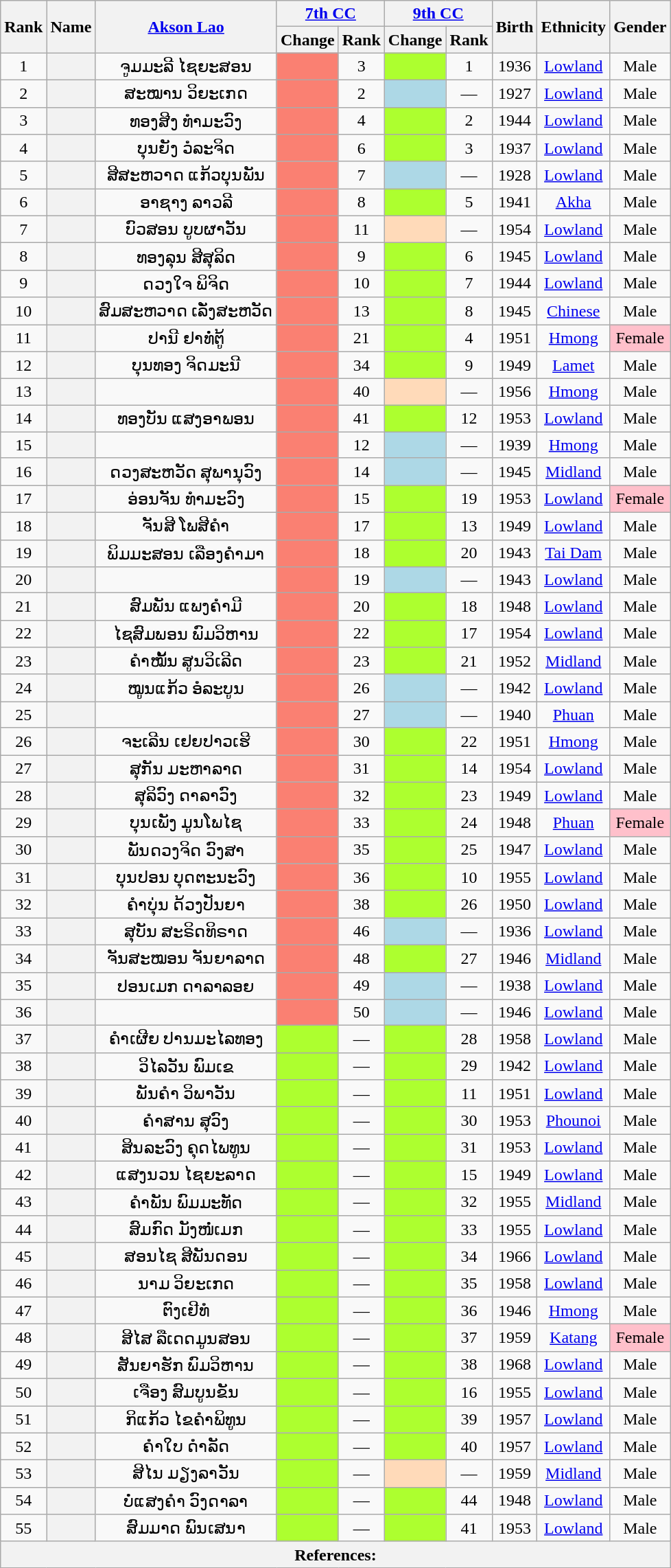<table class="wikitable sortable" style=text-align:center>
<tr>
<th rowspan="2">Rank</th>
<th rowspan="2">Name</th>
<th rowspan="2" class="unsortable"><a href='#'>Akson Lao</a></th>
<th colspan="2 "unsortable><a href='#'>7th CC</a></th>
<th colspan="2" unsortable><a href='#'>9th CC</a></th>
<th rowspan="2">Birth</th>
<th rowspan="2">Ethnicity</th>
<th rowspan="2">Gender</th>
</tr>
<tr>
<th>Change</th>
<th>Rank</th>
<th>Change</th>
<th>Rank</th>
</tr>
<tr>
<td>1</td>
<th scope="row" style="font-weight:normal;"></th>
<td>ຈູມມະລີ ໄຊຍະສອນ</td>
<td bgcolor = Salmon></td>
<td>3</td>
<td bgcolor = GreenYellow></td>
<td>1</td>
<td>1936</td>
<td><a href='#'>Lowland</a></td>
<td>Male</td>
</tr>
<tr>
<td>2</td>
<th scope="row" style="font-weight:normal;"></th>
<td>ສະໝານ ວິຍະເກດ</td>
<td bgcolor = Salmon></td>
<td>2</td>
<td bgcolor = LightBlue></td>
<td data-sort-value="100">—</td>
<td>1927</td>
<td><a href='#'>Lowland</a></td>
<td>Male</td>
</tr>
<tr>
<td>3</td>
<th scope="row" style="font-weight:normal;"></th>
<td>ທອງສີງ ທໍາມະວົງ</td>
<td bgcolor = Salmon></td>
<td>4</td>
<td bgcolor = GreenYellow></td>
<td>2</td>
<td>1944</td>
<td><a href='#'>Lowland</a></td>
<td>Male</td>
</tr>
<tr>
<td>4</td>
<th scope="row" style="font-weight:normal;"></th>
<td>ບຸນຍັງ ວໍລະຈິດ</td>
<td bgcolor = Salmon></td>
<td>6</td>
<td bgcolor = GreenYellow></td>
<td>3</td>
<td>1937</td>
<td><a href='#'>Lowland</a></td>
<td>Male</td>
</tr>
<tr>
<td>5</td>
<th scope="row" style="font-weight:normal;"></th>
<td>ສີສະຫວາດ ແກ້ວບຸນພັນ</td>
<td bgcolor = Salmon></td>
<td>7</td>
<td bgcolor = LightBlue></td>
<td data-sort-value="100">—</td>
<td>1928</td>
<td><a href='#'>Lowland</a></td>
<td>Male</td>
</tr>
<tr>
<td>6</td>
<th scope="row" style="font-weight:normal;"></th>
<td>ອາຊາງ ລາວລີ</td>
<td bgcolor = Salmon></td>
<td>8</td>
<td bgcolor = GreenYellow></td>
<td>5</td>
<td>1941</td>
<td><a href='#'>Akha</a></td>
<td>Male</td>
</tr>
<tr>
<td>7</td>
<th scope="row" style="font-weight:normal;"></th>
<td>ບົວສອນ ບູບຜາວັນ</td>
<td bgcolor = Salmon></td>
<td>11</td>
<td bgcolor = PeachPuff></td>
<td data-sort-value="100">—</td>
<td>1954</td>
<td><a href='#'>Lowland</a></td>
<td>Male</td>
</tr>
<tr>
<td>8</td>
<th scope="row" style="font-weight:normal;"></th>
<td>ທອງລຸນ ສີສຸລິດ</td>
<td bgcolor = Salmon></td>
<td>9</td>
<td bgcolor = GreenYellow></td>
<td>6</td>
<td>1945</td>
<td><a href='#'>Lowland</a></td>
<td>Male</td>
</tr>
<tr>
<td>9</td>
<th scope="row" style="font-weight:normal;"></th>
<td>ດວງໃຈ ພິຈິດ</td>
<td bgcolor = Salmon></td>
<td>10</td>
<td bgcolor = GreenYellow></td>
<td>7</td>
<td>1944</td>
<td><a href='#'>Lowland</a></td>
<td>Male</td>
</tr>
<tr>
<td>10</td>
<th scope="row" style="font-weight:normal;"></th>
<td>ສົມສະຫວາດ ເລັ່ງສະຫວັດ</td>
<td bgcolor = Salmon></td>
<td>13</td>
<td bgcolor = GreenYellow></td>
<td>8</td>
<td>1945</td>
<td><a href='#'>Chinese</a></td>
<td>Male</td>
</tr>
<tr>
<td>11</td>
<th scope="row" style="font-weight:normal;"></th>
<td>ປານີ ຢາທໍ່ຕູ້</td>
<td bgcolor = Salmon></td>
<td>21</td>
<td bgcolor = GreenYellow></td>
<td>4</td>
<td>1951</td>
<td><a href='#'>Hmong</a></td>
<td bgcolor = Pink>Female</td>
</tr>
<tr>
<td>12</td>
<th scope="row" style="font-weight:normal;"></th>
<td>ບຸນທອງ ຈິດມະນີ</td>
<td bgcolor = Salmon></td>
<td>34</td>
<td bgcolor = GreenYellow></td>
<td>9</td>
<td>1949</td>
<td><a href='#'>Lamet</a></td>
<td>Male</td>
</tr>
<tr>
<td>13</td>
<th scope="row" style="font-weight:normal;"></th>
<td></td>
<td bgcolor = Salmon></td>
<td>40</td>
<td bgcolor = PeachPuff></td>
<td data-sort-value="100">—</td>
<td>1956</td>
<td><a href='#'>Hmong</a></td>
<td>Male</td>
</tr>
<tr>
<td>14</td>
<th scope="row" style="font-weight:normal;"></th>
<td>ທອງບັນ ແສງອາພອນ</td>
<td bgcolor = Salmon></td>
<td>41</td>
<td bgcolor = GreenYellow></td>
<td>12</td>
<td>1953</td>
<td><a href='#'>Lowland</a></td>
<td>Male</td>
</tr>
<tr>
<td>15</td>
<th scope="row" style="font-weight:normal;"></th>
<td></td>
<td bgcolor = Salmon></td>
<td>12</td>
<td bgcolor = LightBlue></td>
<td data-sort-value="100">—</td>
<td>1939</td>
<td><a href='#'>Hmong</a></td>
<td>Male</td>
</tr>
<tr>
<td>16</td>
<th scope="row" style="font-weight:normal;"></th>
<td>ດວງສະຫວັດ ສຸພານຸວົງ</td>
<td bgcolor = Salmon></td>
<td>14</td>
<td bgcolor = LightBlue></td>
<td data-sort-value="100">—</td>
<td>1945</td>
<td><a href='#'>Midland</a></td>
<td>Male</td>
</tr>
<tr>
<td>17</td>
<th scope="row" style="font-weight:normal;"></th>
<td>ອ່ອນຈັນ ທຳມະວົງ</td>
<td bgcolor = Salmon></td>
<td>15</td>
<td bgcolor = GreenYellow></td>
<td>19</td>
<td>1953</td>
<td><a href='#'>Lowland</a></td>
<td bgcolor = Pink>Female</td>
</tr>
<tr>
<td>18</td>
<th scope="row" style="font-weight:normal;"></th>
<td>ຈັນສີ ໂພສີຄຳ</td>
<td bgcolor = Salmon></td>
<td>17</td>
<td bgcolor = GreenYellow></td>
<td>13</td>
<td>1949</td>
<td><a href='#'>Lowland</a></td>
<td>Male</td>
</tr>
<tr>
<td>19</td>
<th scope="row" style="font-weight:normal;"></th>
<td>ພິມມະສອນ ເລືອງຄຳມາ</td>
<td bgcolor = Salmon></td>
<td>18</td>
<td bgcolor = GreenYellow></td>
<td>20</td>
<td>1943</td>
<td><a href='#'>Tai Dam</a></td>
<td>Male</td>
</tr>
<tr>
<td>20</td>
<th scope="row" style="font-weight:normal;"></th>
<td></td>
<td bgcolor = Salmon></td>
<td>19</td>
<td bgcolor = LightBlue></td>
<td data-sort-value="100">—</td>
<td>1943</td>
<td><a href='#'>Lowland</a></td>
<td>Male</td>
</tr>
<tr>
<td>21</td>
<th scope="row" style="font-weight:normal;"></th>
<td>ສົມພັນ ແພງຄຳມີ</td>
<td bgcolor = Salmon></td>
<td>20</td>
<td bgcolor = GreenYellow></td>
<td>18</td>
<td>1948</td>
<td><a href='#'>Lowland</a></td>
<td>Male</td>
</tr>
<tr>
<td>22</td>
<th scope="row" style="font-weight:normal;"></th>
<td>ໄຊສົມພອນ ພົມວິຫານ</td>
<td bgcolor = Salmon></td>
<td>22</td>
<td bgcolor = GreenYellow></td>
<td>17</td>
<td>1954</td>
<td><a href='#'>Lowland</a></td>
<td>Male</td>
</tr>
<tr>
<td>23</td>
<th scope="row" style="font-weight:normal;"></th>
<td>ຄຳໝັ້ນ ສູນວິເລີດ</td>
<td bgcolor = Salmon></td>
<td>23</td>
<td bgcolor = GreenYellow></td>
<td>21</td>
<td>1952</td>
<td><a href='#'>Midland</a></td>
<td>Male</td>
</tr>
<tr>
<td>24</td>
<th scope="row" style="font-weight:normal;"></th>
<td>ໝູນແກ້ວ ອໍລະບູນ</td>
<td bgcolor = Salmon></td>
<td>26</td>
<td bgcolor = LightBlue></td>
<td data-sort-value="100">—</td>
<td>1942</td>
<td><a href='#'>Lowland</a></td>
<td>Male</td>
</tr>
<tr>
<td>25</td>
<th scope="row" style="font-weight:normal;"></th>
<td></td>
<td bgcolor = Salmon></td>
<td>27</td>
<td bgcolor = LightBlue></td>
<td data-sort-value="100">—</td>
<td>1940</td>
<td><a href='#'>Phuan</a></td>
<td>Male</td>
</tr>
<tr>
<td>26</td>
<th scope="row" style="font-weight:normal;"></th>
<td>ຈະເລີນ ເຢຍປາວເຮີ</td>
<td bgcolor = Salmon></td>
<td>30</td>
<td bgcolor = GreenYellow></td>
<td>22</td>
<td>1951</td>
<td><a href='#'>Hmong</a></td>
<td>Male</td>
</tr>
<tr>
<td>27</td>
<th scope="row" style="font-weight:normal;"></th>
<td>ສຸກັນ ມະຫາລາດ</td>
<td bgcolor = Salmon></td>
<td>31</td>
<td bgcolor = GreenYellow></td>
<td>14</td>
<td>1954</td>
<td><a href='#'>Lowland</a></td>
<td>Male</td>
</tr>
<tr>
<td>28</td>
<th scope="row" style="font-weight:normal;"></th>
<td>ສຸລິວົງ ດາລາວົງ</td>
<td bgcolor = Salmon></td>
<td>32</td>
<td bgcolor = GreenYellow></td>
<td>23</td>
<td>1949</td>
<td><a href='#'>Lowland</a></td>
<td>Male</td>
</tr>
<tr>
<td>29</td>
<th scope="row" style="font-weight:normal;"></th>
<td>ບຸນເພັງ ມູນໂພໄຊ</td>
<td bgcolor = Salmon></td>
<td>33</td>
<td bgcolor = GreenYellow></td>
<td>24</td>
<td>1948</td>
<td><a href='#'>Phuan</a></td>
<td bgcolor = Pink>Female</td>
</tr>
<tr>
<td>30</td>
<th scope="row" style="font-weight:normal;"></th>
<td>ພັນດວງຈິດ ວົງສາ</td>
<td bgcolor = Salmon></td>
<td>35</td>
<td bgcolor = GreenYellow></td>
<td>25</td>
<td>1947</td>
<td><a href='#'>Lowland</a></td>
<td>Male</td>
</tr>
<tr>
<td>31</td>
<th scope="row" style="font-weight:normal;"></th>
<td>ບຸນປອນ ບຸດຕະນະວົງ</td>
<td bgcolor = Salmon></td>
<td>36</td>
<td bgcolor = GreenYellow></td>
<td>10</td>
<td>1955</td>
<td><a href='#'>Lowland</a></td>
<td>Male</td>
</tr>
<tr>
<td>32</td>
<th scope="row" style="font-weight:normal;"></th>
<td>ຄຳບຸ່ນ ດ້ວງປັນຍາ</td>
<td bgcolor = Salmon></td>
<td>38</td>
<td bgcolor = GreenYellow></td>
<td>26</td>
<td>1950</td>
<td><a href='#'>Lowland</a></td>
<td>Male</td>
</tr>
<tr>
<td>33</td>
<th scope="row" style="font-weight:normal;"></th>
<td>ສຸບັນ ສະຣິດທິຣາດ</td>
<td bgcolor = Salmon></td>
<td>46</td>
<td bgcolor = LightBlue></td>
<td data-sort-value="100">—</td>
<td>1936</td>
<td><a href='#'>Lowland</a></td>
<td>Male</td>
</tr>
<tr>
<td>34</td>
<th scope="row" style="font-weight:normal;"></th>
<td>ຈັນສະໝອນ ຈັນຍາລາດ</td>
<td bgcolor = Salmon></td>
<td>48</td>
<td bgcolor = GreenYellow></td>
<td>27</td>
<td>1946</td>
<td><a href='#'>Midland</a></td>
<td>Male</td>
</tr>
<tr>
<td>35</td>
<th scope="row" style="font-weight:normal;"></th>
<td>ປອນເມກ ດາລາລອຍ</td>
<td bgcolor = Salmon></td>
<td>49</td>
<td bgcolor = LightBlue></td>
<td data-sort-value="100">—</td>
<td>1938</td>
<td><a href='#'>Lowland</a></td>
<td>Male</td>
</tr>
<tr>
<td>36</td>
<th scope="row" style="font-weight:normal;"></th>
<td></td>
<td bgcolor = Salmon></td>
<td>50</td>
<td bgcolor = LightBlue></td>
<td data-sort-value="100">—</td>
<td>1946</td>
<td><a href='#'>Lowland</a></td>
<td>Male</td>
</tr>
<tr>
<td>37</td>
<th scope="row" style="font-weight:normal;"></th>
<td>ຄຳເຜີຍ ປານມະໄລທອງ</td>
<td bgcolor = GreenYellow></td>
<td data-sort-value="100">—</td>
<td bgcolor = GreenYellow></td>
<td>28</td>
<td>1958</td>
<td><a href='#'>Lowland</a></td>
<td>Male</td>
</tr>
<tr>
<td>38</td>
<th scope="row" style="font-weight:normal;"></th>
<td>ວິໄລວັນ ພົມເຂ</td>
<td bgcolor = GreenYellow></td>
<td data-sort-value="100">—</td>
<td bgcolor = GreenYellow></td>
<td>29</td>
<td>1942</td>
<td><a href='#'>Lowland</a></td>
<td>Male</td>
</tr>
<tr>
<td>39</td>
<th scope="row" style="font-weight:normal;"></th>
<td>ພັນຄຳ ວິພາວັນ</td>
<td bgcolor = GreenYellow></td>
<td data-sort-value="100">—</td>
<td bgcolor = GreenYellow></td>
<td>11</td>
<td>1951</td>
<td><a href='#'>Lowland</a></td>
<td>Male</td>
</tr>
<tr>
<td>40</td>
<th scope="row" style="font-weight:normal;"></th>
<td>ຄຳສານ ສຸວົງ</td>
<td bgcolor = GreenYellow></td>
<td data-sort-value="100">—</td>
<td bgcolor = GreenYellow></td>
<td>30</td>
<td>1953</td>
<td><a href='#'>Phounoi</a></td>
<td>Male</td>
</tr>
<tr>
<td>41</td>
<th scope="row" style="font-weight:normal;"></th>
<td>ສິນລະວົງ ຄຸດໄພທູນ</td>
<td bgcolor = GreenYellow></td>
<td data-sort-value="100">—</td>
<td bgcolor = GreenYellow></td>
<td>31</td>
<td>1953</td>
<td><a href='#'>Lowland</a></td>
<td>Male</td>
</tr>
<tr>
<td>42</td>
<th scope="row" style="font-weight:normal;"></th>
<td>ແສງນວນ ໄຊຍະລາດ</td>
<td bgcolor = GreenYellow></td>
<td data-sort-value="100">—</td>
<td bgcolor = GreenYellow></td>
<td>15</td>
<td>1949</td>
<td><a href='#'>Lowland</a></td>
<td>Male</td>
</tr>
<tr>
<td>43</td>
<th scope="row" style="font-weight:normal;"></th>
<td>ຄຳພັນ ພົມມະທັດ</td>
<td bgcolor = GreenYellow></td>
<td data-sort-value="100">—</td>
<td bgcolor = GreenYellow></td>
<td>32</td>
<td>1955</td>
<td><a href='#'>Midland</a></td>
<td>Male</td>
</tr>
<tr>
<td>44</td>
<th scope="row" style="font-weight:normal;"></th>
<td>ສົມກົດ ມັງໜໍ່ເມກ</td>
<td bgcolor = GreenYellow></td>
<td data-sort-value="100">—</td>
<td bgcolor = GreenYellow></td>
<td>33</td>
<td>1955</td>
<td><a href='#'>Lowland</a></td>
<td>Male</td>
</tr>
<tr>
<td>45</td>
<th scope="row" style="font-weight:normal;"></th>
<td>ສອນໄຊ ສີພັນດອນ</td>
<td bgcolor = GreenYellow></td>
<td data-sort-value="100">—</td>
<td bgcolor = GreenYellow></td>
<td>34</td>
<td>1966</td>
<td><a href='#'>Lowland</a></td>
<td>Male</td>
</tr>
<tr>
<td>46</td>
<th scope="row" style="font-weight:normal;"></th>
<td>ນາມ ວິຍະເກດ</td>
<td bgcolor = GreenYellow></td>
<td data-sort-value="100">—</td>
<td bgcolor = GreenYellow></td>
<td>35</td>
<td>1958</td>
<td><a href='#'>Lowland</a></td>
<td>Male</td>
</tr>
<tr>
<td>47</td>
<th scope="row" style="font-weight:normal;"></th>
<td>ຕົງເຢີທໍ</td>
<td bgcolor = GreenYellow></td>
<td data-sort-value="100">—</td>
<td bgcolor = GreenYellow></td>
<td>36</td>
<td>1946</td>
<td><a href='#'>Hmong</a></td>
<td>Male</td>
</tr>
<tr>
<td>48</td>
<th scope="row" style="font-weight:normal;"></th>
<td>ສີໄສ ລືເດດມູນສອນ</td>
<td bgcolor = GreenYellow></td>
<td data-sort-value="100">—</td>
<td bgcolor = GreenYellow></td>
<td>37</td>
<td>1959</td>
<td><a href='#'>Katang</a></td>
<td bgcolor = Pink>Female</td>
</tr>
<tr>
<td>49</td>
<th scope="row" style="font-weight:normal;"></th>
<td>ສັນຍາຮັກ ພົມວິຫານ</td>
<td bgcolor = GreenYellow></td>
<td data-sort-value="100">—</td>
<td bgcolor = GreenYellow></td>
<td>38</td>
<td>1968</td>
<td><a href='#'>Lowland</a></td>
<td>Male</td>
</tr>
<tr>
<td>50</td>
<th scope="row" style="font-weight:normal;"></th>
<td>ເຈືອງ ສົມບູນຂັນ</td>
<td bgcolor = GreenYellow></td>
<td data-sort-value="100">—</td>
<td bgcolor = GreenYellow></td>
<td>16</td>
<td>1955</td>
<td><a href='#'>Lowland</a></td>
<td>Male</td>
</tr>
<tr>
<td>51</td>
<th scope="row" style="font-weight:normal;"></th>
<td>ກິແກ້ວ ໄຂຄຳພິທູນ</td>
<td bgcolor = GreenYellow></td>
<td data-sort-value="100">—</td>
<td bgcolor = GreenYellow></td>
<td>39</td>
<td>1957</td>
<td><a href='#'>Lowland</a></td>
<td>Male</td>
</tr>
<tr>
<td>52</td>
<th scope="row" style="font-weight:normal;"></th>
<td>ຄຳໃບ ດຳລັດ</td>
<td bgcolor = GreenYellow></td>
<td data-sort-value="100">—</td>
<td bgcolor = GreenYellow></td>
<td>40</td>
<td>1957</td>
<td><a href='#'>Lowland</a></td>
<td>Male</td>
</tr>
<tr>
<td>53</td>
<th scope="row" style="font-weight:normal;"></th>
<td>ສີໄນ ມຽງລາວັນ</td>
<td bgcolor = GreenYellow></td>
<td data-sort-value="100">—</td>
<td bgcolor = PeachPuff></td>
<td data-sort-value="100">—</td>
<td>1959</td>
<td><a href='#'>Midland</a></td>
<td>Male</td>
</tr>
<tr>
<td>54</td>
<th scope="row" style="font-weight:normal;"></th>
<td>ບໍ່ແສງຄໍາ ວົງດາລາ</td>
<td bgcolor = GreenYellow></td>
<td data-sort-value="100">—</td>
<td bgcolor = GreenYellow></td>
<td>44</td>
<td>1948</td>
<td><a href='#'>Lowland</a></td>
<td>Male</td>
</tr>
<tr>
<td>55</td>
<th scope="row" style="font-weight:normal;"></th>
<td>ສົມມາດ ພົນເສນາ</td>
<td bgcolor = GreenYellow></td>
<td data-sort-value="100">—</td>
<td bgcolor = GreenYellow></td>
<td>41</td>
<td>1953</td>
<td><a href='#'>Lowland</a></td>
<td>Male</td>
</tr>
<tr class=sortbottom>
<th colspan = "23" align = left><strong>References:</strong><br></th>
</tr>
</table>
